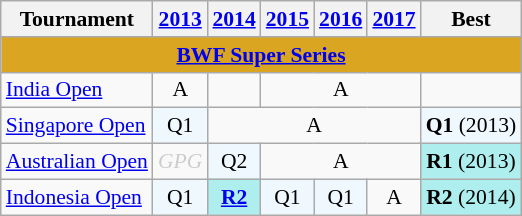<table style='font-size: 90%; text-align:center;' class='wikitable'>
<tr>
<th>Tournament</th>
<th><a href='#'>2013</a></th>
<th><a href='#'>2014</a></th>
<th><a href='#'>2015</a></th>
<th><a href='#'>2016</a></th>
<th><a href='#'>2017</a></th>
<th>Best</th>
</tr>
<tr bgcolor=DAA520>
<td colspan=7 align=center><strong><a href='#'>BWF Super Series</a></strong></td>
</tr>
<tr>
<td align=left> <a href='#'>India Open</a></td>
<td>A</td>
<td></td>
<td colspan="3">A</td>
<td></td>
</tr>
<tr>
<td align=left> <a href='#'>Singapore Open</a></td>
<td bgcolor=F0F8FF>Q1</td>
<td colspan="4">A</td>
<td bgcolor=F0F8FF><strong>Q1</strong> (2013)</td>
</tr>
<tr>
<td align=left> <a href='#'>Australian Open</a></td>
<td style=color:#ccc><em>GPG</em></td>
<td bgcolor=F0F8FF>Q2</td>
<td colspan="3">A</td>
<td bgcolor=AFEEEE><strong>R1</strong> (2013)</td>
</tr>
<tr>
<td align=left> <a href='#'>Indonesia Open</a></td>
<td bgcolor=F0F8FF>Q1</td>
<td bgcolor=AFEEEE><a href='#'><strong>R2</strong></a></td>
<td bgcolor=F0F8FF>Q1</td>
<td bgcolor=F0F8FF>Q1</td>
<td>A</td>
<td bgcolor=AFEEEE><strong>R2</strong> (2014)</td>
</tr>
</table>
